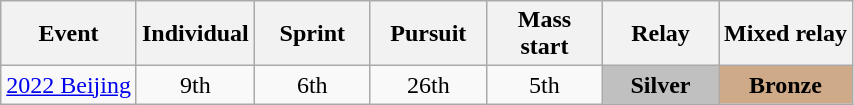<table class="wikitable" style="text-align: center;">
<tr>
<th>Event</th>
<th style="width:70px;">Individual</th>
<th style="width:70px;">Sprint</th>
<th style="width:70px;">Pursuit</th>
<th style="width:70px;">Mass start</th>
<th style="width:70px;">Relay</th>
<th>Mixed relay</th>
</tr>
<tr>
<td align=left> <a href='#'>2022 Beijing</a></td>
<td>9th</td>
<td>6th</td>
<td>26th</td>
<td>5th</td>
<td style="background:silver;"><strong>Silver</strong></td>
<td style="background:#cfaa88;"><strong>Bronze</strong></td>
</tr>
</table>
